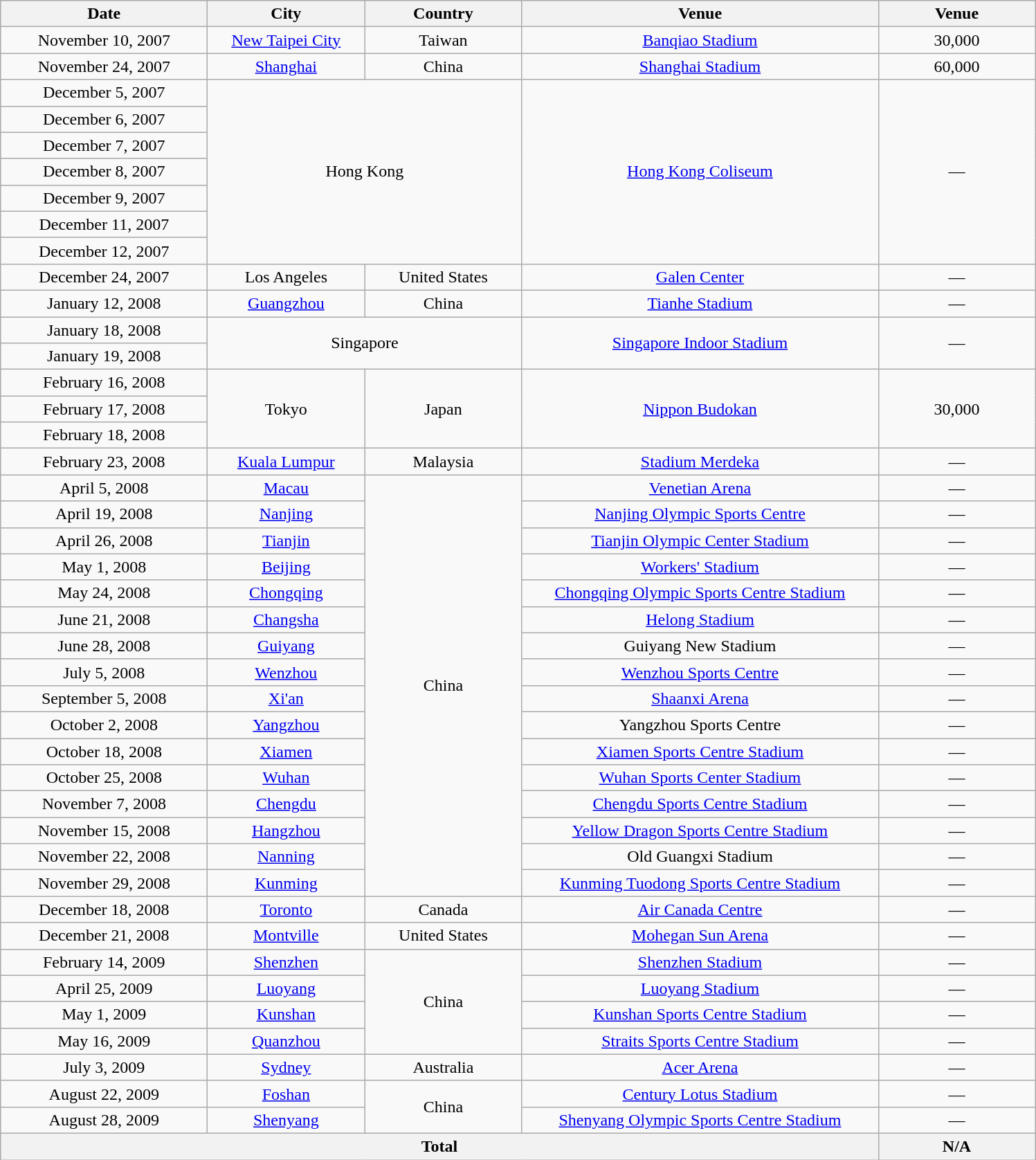<table class="wikitable plainrowheaders" style="text-align:center;">
<tr>
<th scope="col" style="width:12em;">Date</th>
<th scope="col" style="width:9em;">City</th>
<th scope="col" style="width:9em;">Country</th>
<th scope="col" style="width:21em;">Venue</th>
<th scope="col" style="width:9em;">Venue</th>
</tr>
<tr>
<td>November 10, 2007</td>
<td><a href='#'>New Taipei City</a></td>
<td>Taiwan</td>
<td><a href='#'>Banqiao Stadium</a></td>
<td>30,000</td>
</tr>
<tr>
<td>November 24, 2007</td>
<td><a href='#'>Shanghai</a></td>
<td>China</td>
<td><a href='#'>Shanghai Stadium</a></td>
<td>60,000</td>
</tr>
<tr>
<td>December 5, 2007</td>
<td colspan="2" rowspan="7">Hong Kong</td>
<td rowspan="7"><a href='#'>Hong Kong Coliseum</a></td>
<td rowspan="7">—</td>
</tr>
<tr>
<td>December 6, 2007</td>
</tr>
<tr>
<td>December 7, 2007</td>
</tr>
<tr>
<td>December 8, 2007</td>
</tr>
<tr>
<td>December 9, 2007</td>
</tr>
<tr>
<td>December 11, 2007</td>
</tr>
<tr>
<td>December 12, 2007</td>
</tr>
<tr>
<td>December 24, 2007</td>
<td>Los Angeles</td>
<td>United States</td>
<td><a href='#'>Galen Center</a></td>
<td>—</td>
</tr>
<tr>
<td>January 12, 2008</td>
<td><a href='#'>Guangzhou</a></td>
<td>China</td>
<td><a href='#'>Tianhe Stadium</a></td>
<td>—</td>
</tr>
<tr>
<td>January 18, 2008</td>
<td colspan="2" rowspan="2">Singapore</td>
<td rowspan="2"><a href='#'>Singapore Indoor Stadium</a></td>
<td rowspan="2">—</td>
</tr>
<tr>
<td>January 19, 2008</td>
</tr>
<tr>
<td>February 16, 2008</td>
<td rowspan="3">Tokyo</td>
<td rowspan="3">Japan</td>
<td rowspan="3"><a href='#'>Nippon Budokan</a></td>
<td rowspan="3">30,000</td>
</tr>
<tr>
<td>February 17, 2008</td>
</tr>
<tr>
<td>February 18, 2008</td>
</tr>
<tr>
<td>February 23, 2008</td>
<td><a href='#'>Kuala Lumpur</a></td>
<td>Malaysia</td>
<td><a href='#'>Stadium Merdeka</a></td>
<td>—</td>
</tr>
<tr>
<td>April 5, 2008</td>
<td><a href='#'>Macau</a></td>
<td rowspan="16">China</td>
<td><a href='#'>Venetian Arena</a></td>
<td>—</td>
</tr>
<tr>
<td>April 19, 2008</td>
<td><a href='#'>Nanjing</a></td>
<td><a href='#'>Nanjing Olympic Sports Centre</a></td>
<td>—</td>
</tr>
<tr>
<td>April 26, 2008</td>
<td><a href='#'>Tianjin</a></td>
<td><a href='#'>Tianjin Olympic Center Stadium</a></td>
<td>—</td>
</tr>
<tr>
<td>May 1, 2008</td>
<td><a href='#'>Beijing</a></td>
<td><a href='#'>Workers' Stadium</a></td>
<td>—</td>
</tr>
<tr>
<td>May 24, 2008</td>
<td><a href='#'>Chongqing</a></td>
<td><a href='#'>Chongqing Olympic Sports Centre Stadium</a></td>
<td>—</td>
</tr>
<tr>
<td>June 21, 2008</td>
<td><a href='#'>Changsha</a></td>
<td><a href='#'>Helong Stadium</a></td>
<td>—</td>
</tr>
<tr>
<td>June 28, 2008</td>
<td><a href='#'>Guiyang</a></td>
<td>Guiyang New Stadium</td>
<td>—</td>
</tr>
<tr>
<td>July 5, 2008</td>
<td><a href='#'>Wenzhou</a></td>
<td><a href='#'>Wenzhou Sports Centre</a></td>
<td>—</td>
</tr>
<tr>
<td>September 5, 2008</td>
<td><a href='#'>Xi'an</a></td>
<td><a href='#'>Shaanxi Arena</a></td>
<td>—</td>
</tr>
<tr>
<td>October 2, 2008</td>
<td><a href='#'>Yangzhou</a></td>
<td>Yangzhou Sports Centre</td>
<td>—</td>
</tr>
<tr>
<td>October 18, 2008</td>
<td><a href='#'>Xiamen</a></td>
<td><a href='#'>Xiamen Sports Centre Stadium</a></td>
<td>—</td>
</tr>
<tr>
<td>October 25, 2008</td>
<td><a href='#'>Wuhan</a></td>
<td><a href='#'>Wuhan Sports Center Stadium</a></td>
<td>—</td>
</tr>
<tr>
<td>November 7, 2008</td>
<td><a href='#'>Chengdu</a></td>
<td><a href='#'>Chengdu Sports Centre Stadium</a></td>
<td>—</td>
</tr>
<tr>
<td>November 15, 2008</td>
<td><a href='#'>Hangzhou</a></td>
<td><a href='#'>Yellow Dragon Sports Centre Stadium</a></td>
<td>—</td>
</tr>
<tr>
<td>November 22, 2008</td>
<td><a href='#'>Nanning</a></td>
<td>Old Guangxi Stadium</td>
<td>—</td>
</tr>
<tr>
<td>November 29, 2008</td>
<td><a href='#'>Kunming</a></td>
<td><a href='#'>Kunming Tuodong Sports Centre Stadium</a></td>
<td>—</td>
</tr>
<tr>
<td>December 18, 2008</td>
<td><a href='#'>Toronto</a></td>
<td>Canada</td>
<td><a href='#'>Air Canada Centre</a></td>
<td>—</td>
</tr>
<tr>
<td>December 21, 2008</td>
<td><a href='#'>Montville</a></td>
<td>United States</td>
<td><a href='#'>Mohegan Sun Arena</a></td>
<td>—</td>
</tr>
<tr>
<td>February 14, 2009</td>
<td><a href='#'>Shenzhen</a></td>
<td rowspan="4">China</td>
<td><a href='#'>Shenzhen Stadium</a></td>
<td>—</td>
</tr>
<tr>
<td>April 25, 2009</td>
<td><a href='#'>Luoyang</a></td>
<td><a href='#'>Luoyang Stadium</a></td>
<td>—</td>
</tr>
<tr>
<td>May 1, 2009</td>
<td><a href='#'>Kunshan</a></td>
<td><a href='#'>Kunshan Sports Centre Stadium</a></td>
<td>—</td>
</tr>
<tr>
<td>May 16, 2009</td>
<td><a href='#'>Quanzhou</a></td>
<td><a href='#'>Straits Sports Centre Stadium</a></td>
<td>—</td>
</tr>
<tr>
<td>July 3, 2009</td>
<td><a href='#'>Sydney</a></td>
<td>Australia</td>
<td><a href='#'>Acer Arena</a></td>
<td>—</td>
</tr>
<tr>
<td>August 22, 2009</td>
<td><a href='#'>Foshan</a></td>
<td rowspan="2">China</td>
<td><a href='#'>Century Lotus Stadium</a></td>
<td>—</td>
</tr>
<tr>
<td>August 28, 2009</td>
<td><a href='#'>Shenyang</a></td>
<td><a href='#'>Shenyang Olympic Sports Centre Stadium</a></td>
<td>—</td>
</tr>
<tr>
<th colspan="4">Total</th>
<th>N/A</th>
</tr>
</table>
